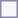<table style="border:1px solid #8888aa; background-color:#f7f8ff; padding:5px; font-size:95%; margin: 0px 12px 12px 0px;">
</table>
